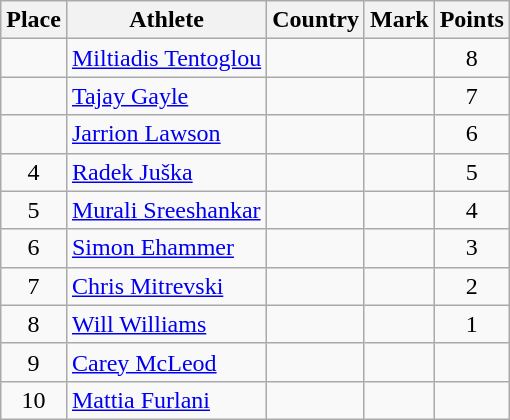<table class="wikitable">
<tr>
<th>Place</th>
<th>Athlete</th>
<th>Country</th>
<th>Mark</th>
<th>Points</th>
</tr>
<tr>
<td align=center></td>
<td><a href='#'>Miltiadis Tentoglou</a></td>
<td></td>
<td> </td>
<td align=center>8</td>
</tr>
<tr>
<td align=center></td>
<td><a href='#'>Tajay Gayle</a></td>
<td></td>
<td> </td>
<td align=center>7</td>
</tr>
<tr>
<td align=center></td>
<td><a href='#'>Jarrion Lawson</a></td>
<td></td>
<td> </td>
<td align=center>6</td>
</tr>
<tr>
<td align=center>4</td>
<td><a href='#'>Radek Juška</a></td>
<td></td>
<td> </td>
<td align=center>5</td>
</tr>
<tr>
<td align=center>5</td>
<td><a href='#'>Murali Sreeshankar</a></td>
<td></td>
<td> </td>
<td align=center>4</td>
</tr>
<tr>
<td align=center>6</td>
<td><a href='#'>Simon Ehammer</a></td>
<td></td>
<td> </td>
<td align=center>3</td>
</tr>
<tr>
<td align=center>7</td>
<td><a href='#'>Chris Mitrevski</a></td>
<td></td>
<td> </td>
<td align=center>2</td>
</tr>
<tr>
<td align=center>8</td>
<td><a href='#'>Will Williams</a></td>
<td></td>
<td> </td>
<td align=center>1</td>
</tr>
<tr>
<td align=center>9</td>
<td><a href='#'>Carey McLeod</a></td>
<td></td>
<td> </td>
<td align=center></td>
</tr>
<tr>
<td align=center>10</td>
<td><a href='#'>Mattia Furlani</a></td>
<td></td>
<td> </td>
<td align=center></td>
</tr>
</table>
